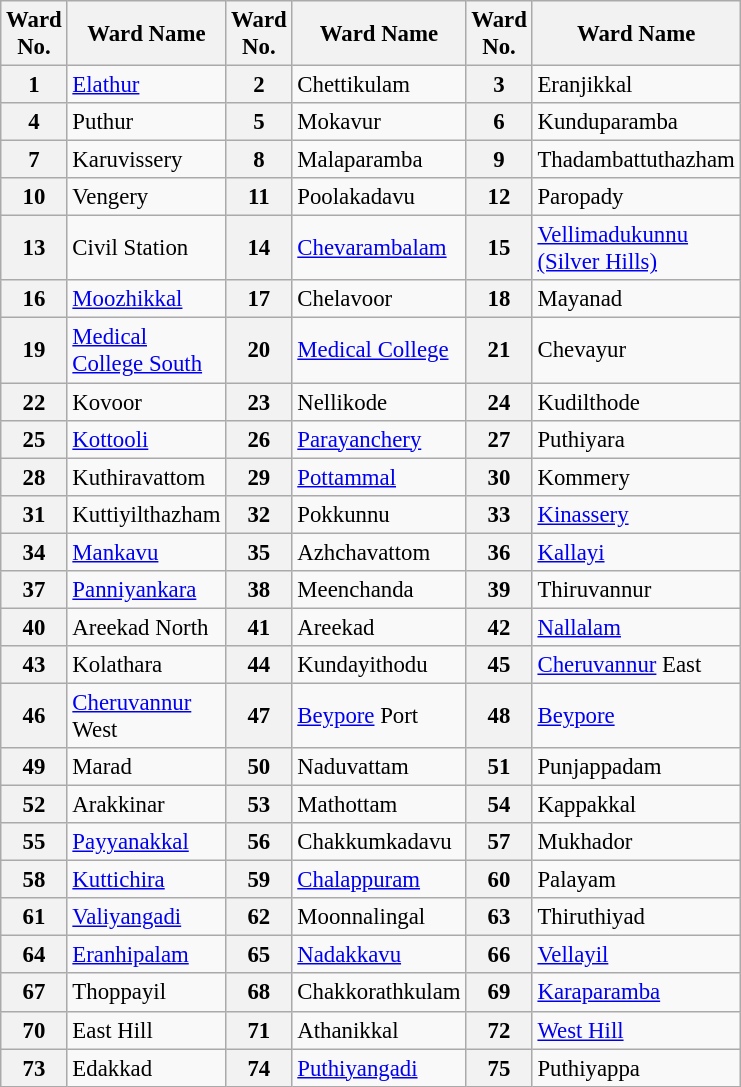<table class="wikitable sortable" style="margin: 1em 1em 1em 0; background: #f9f9f9; font-size: 95%;">
<tr>
<th width="20px">Ward No.</th>
<th width="75px">Ward Name</th>
<th width="20px">Ward No.</th>
<th width="75px">Ward Name</th>
<th width="20px">Ward No.</th>
<th width="75px">Ward Name</th>
</tr>
<tr>
<th>1</th>
<td><a href='#'>Elathur</a></td>
<th>2</th>
<td>Chettikulam</td>
<th>3</th>
<td>Eranjikkal</td>
</tr>
<tr>
<th>4</th>
<td>Puthur</td>
<th>5</th>
<td>Mokavur</td>
<th>6</th>
<td>Kunduparamba</td>
</tr>
<tr>
<th>7</th>
<td>Karuvissery</td>
<th>8</th>
<td>Malaparamba</td>
<th>9</th>
<td>Thadambattuthazham</td>
</tr>
<tr>
<th>10</th>
<td>Vengery</td>
<th>11</th>
<td>Poolakadavu</td>
<th>12</th>
<td>Paropady</td>
</tr>
<tr>
<th>13</th>
<td>Civil Station</td>
<th>14</th>
<td><a href='#'>Chevarambalam</a></td>
<th>15</th>
<td><a href='#'>Vellimadukunnu<br>(Silver Hills)</a></td>
</tr>
<tr>
<th>16</th>
<td><a href='#'>Moozhikkal</a></td>
<th>17</th>
<td>Chelavoor</td>
<th>18</th>
<td>Mayanad</td>
</tr>
<tr>
<th>19</th>
<td><a href='#'>Medical College South</a></td>
<th>20</th>
<td><a href='#'>Medical College</a></td>
<th>21</th>
<td>Chevayur</td>
</tr>
<tr>
<th>22</th>
<td>Kovoor</td>
<th>23</th>
<td>Nellikode</td>
<th>24</th>
<td>Kudilthode</td>
</tr>
<tr>
<th>25</th>
<td><a href='#'>Kottooli</a></td>
<th>26</th>
<td><a href='#'>Parayanchery</a></td>
<th>27</th>
<td>Puthiyara</td>
</tr>
<tr>
<th>28</th>
<td>Kuthiravattom</td>
<th>29</th>
<td><a href='#'>Pottammal</a></td>
<th>30</th>
<td>Kommery</td>
</tr>
<tr>
<th>31</th>
<td>Kuttiyilthazham</td>
<th>32</th>
<td>Pokkunnu</td>
<th>33</th>
<td><a href='#'>Kinassery</a></td>
</tr>
<tr>
<th>34</th>
<td><a href='#'>Mankavu</a></td>
<th>35</th>
<td>Azhchavattom</td>
<th>36</th>
<td><a href='#'>Kallayi</a></td>
</tr>
<tr>
<th>37</th>
<td><a href='#'>Panniyankara</a></td>
<th>38</th>
<td>Meenchanda</td>
<th>39</th>
<td>Thiruvannur</td>
</tr>
<tr>
<th>40</th>
<td>Areekad North</td>
<th>41</th>
<td>Areekad</td>
<th>42</th>
<td><a href='#'>Nallalam</a></td>
</tr>
<tr>
<th>43</th>
<td>Kolathara</td>
<th>44</th>
<td>Kundayithodu</td>
<th>45</th>
<td><a href='#'>Cheruvannur</a> East</td>
</tr>
<tr>
<th>46</th>
<td><a href='#'>Cheruvannur</a> West</td>
<th>47</th>
<td><a href='#'>Beypore</a> Port</td>
<th>48</th>
<td><a href='#'>Beypore</a></td>
</tr>
<tr>
<th>49</th>
<td>Marad</td>
<th>50</th>
<td>Naduvattam</td>
<th>51</th>
<td>Punjappadam</td>
</tr>
<tr>
<th>52</th>
<td>Arakkinar</td>
<th>53</th>
<td>Mathottam</td>
<th>54</th>
<td>Kappakkal</td>
</tr>
<tr>
<th>55</th>
<td><a href='#'>Payyanakkal</a></td>
<th>56</th>
<td>Chakkumkadavu</td>
<th>57</th>
<td>Mukhador</td>
</tr>
<tr>
<th>58</th>
<td><a href='#'>Kuttichira</a></td>
<th>59</th>
<td><a href='#'>Chalappuram</a></td>
<th>60</th>
<td>Palayam</td>
</tr>
<tr>
<th>61</th>
<td><a href='#'>Valiyangadi</a></td>
<th>62</th>
<td>Moonnalingal</td>
<th>63</th>
<td>Thiruthiyad</td>
</tr>
<tr>
<th>64</th>
<td><a href='#'>Eranhipalam</a></td>
<th>65</th>
<td><a href='#'>Nadakkavu</a></td>
<th>66</th>
<td><a href='#'>Vellayil</a></td>
</tr>
<tr>
<th>67</th>
<td>Thoppayil</td>
<th>68</th>
<td>Chakkorathkulam</td>
<th>69</th>
<td><a href='#'>Karaparamba</a></td>
</tr>
<tr>
<th>70</th>
<td>East Hill</td>
<th>71</th>
<td>Athanikkal</td>
<th>72</th>
<td><a href='#'>West Hill</a></td>
</tr>
<tr>
<th>73</th>
<td>Edakkad</td>
<th>74</th>
<td><a href='#'>Puthiyangadi</a></td>
<th>75</th>
<td>Puthiyappa</td>
</tr>
</table>
